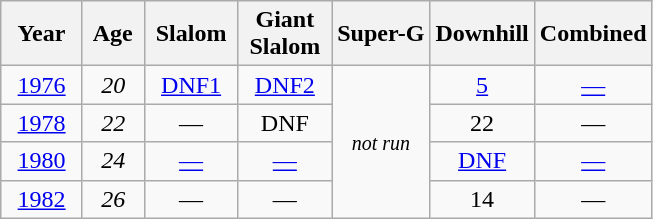<table class=wikitable style="text-align:center">
<tr>
<th>  Year  </th>
<th> Age </th>
<th> Slalom </th>
<th>Giant<br> Slalom </th>
<th>Super-G</th>
<th>Downhill</th>
<th>Combined</th>
</tr>
<tr>
<td><a href='#'>1976</a></td>
<td><em>20</em></td>
<td><a href='#'>DNF1</a></td>
<td><a href='#'>DNF2</a></td>
<td rowspan=4><small><em>not run</em></small></td>
<td><a href='#'>5</a></td>
<td><a href='#'>—</a></td>
</tr>
<tr>
<td><a href='#'>1978</a></td>
<td><em>22</em></td>
<td>—</td>
<td>DNF</td>
<td>22</td>
<td>—</td>
</tr>
<tr>
<td><a href='#'>1980</a></td>
<td><em>24</em></td>
<td><a href='#'>—</a></td>
<td><a href='#'>—</a></td>
<td><a href='#'>DNF</a></td>
<td><a href='#'>—</a></td>
</tr>
<tr>
<td><a href='#'>1982</a></td>
<td><em>26</em></td>
<td>—</td>
<td>—</td>
<td>14</td>
<td>—</td>
</tr>
</table>
